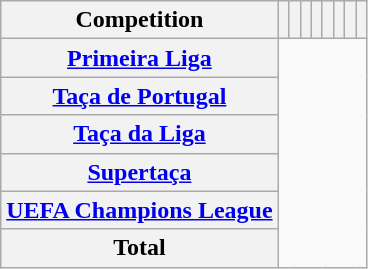<table class="wikitable sortable plainrowheaders" style="text-align:center;">
<tr>
<th scope=col>Competition</th>
<th scope=col></th>
<th scope=col></th>
<th scope=col></th>
<th scope=col></th>
<th scope=col></th>
<th scope=col></th>
<th scope=col></th>
<th scope=col></th>
</tr>
<tr>
<th scope=row align=left><a href='#'>Primeira Liga</a><br></th>
</tr>
<tr>
<th scope=row align=left><a href='#'>Taça de Portugal</a><br></th>
</tr>
<tr>
<th scope=row align=left><a href='#'>Taça da Liga</a><br></th>
</tr>
<tr>
<th scope=row align=left><a href='#'>Supertaça</a><br></th>
</tr>
<tr>
<th scope=row align=left><a href='#'>UEFA Champions League</a><br></th>
</tr>
<tr>
<th scope=row>Total<br></th>
</tr>
</table>
